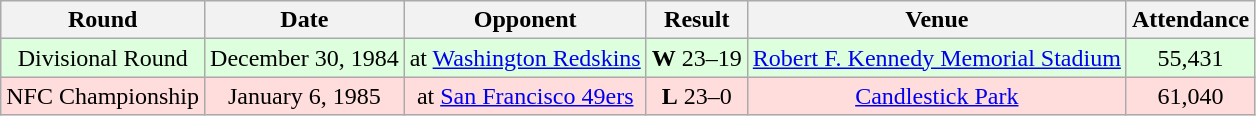<table class="wikitable" style="text-align:center">
<tr>
<th>Round</th>
<th>Date</th>
<th>Opponent</th>
<th>Result</th>
<th>Venue</th>
<th>Attendance</th>
</tr>
<tr style="background:#dfd">
<td>Divisional Round</td>
<td>December 30, 1984</td>
<td>at <a href='#'>Washington Redskins</a></td>
<td><strong>W</strong> 23–19</td>
<td><a href='#'>Robert F. Kennedy Memorial Stadium</a></td>
<td>55,431</td>
</tr>
<tr style="background:#fdd">
<td>NFC Championship</td>
<td>January 6, 1985</td>
<td>at <a href='#'>San Francisco 49ers</a></td>
<td><strong>L</strong> 23–0</td>
<td><a href='#'>Candlestick Park</a></td>
<td>61,040</td>
</tr>
</table>
